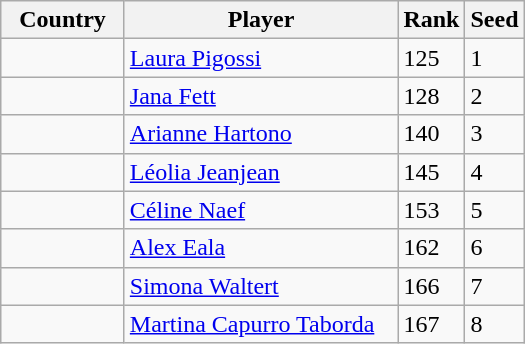<table class="wikitable">
<tr>
<th width="75">Country</th>
<th width="175">Player</th>
<th>Rank</th>
<th>Seed</th>
</tr>
<tr>
<td></td>
<td><a href='#'>Laura Pigossi</a></td>
<td>125</td>
<td>1</td>
</tr>
<tr>
<td></td>
<td><a href='#'>Jana Fett</a></td>
<td>128</td>
<td>2</td>
</tr>
<tr>
<td></td>
<td><a href='#'>Arianne Hartono</a></td>
<td>140</td>
<td>3</td>
</tr>
<tr>
<td></td>
<td><a href='#'>Léolia Jeanjean</a></td>
<td>145</td>
<td>4</td>
</tr>
<tr>
<td></td>
<td><a href='#'>Céline Naef</a></td>
<td>153</td>
<td>5</td>
</tr>
<tr>
<td></td>
<td><a href='#'>Alex Eala</a></td>
<td>162</td>
<td>6</td>
</tr>
<tr>
<td></td>
<td><a href='#'>Simona Waltert</a></td>
<td>166</td>
<td>7</td>
</tr>
<tr>
<td></td>
<td><a href='#'>Martina Capurro Taborda</a></td>
<td>167</td>
<td>8</td>
</tr>
</table>
